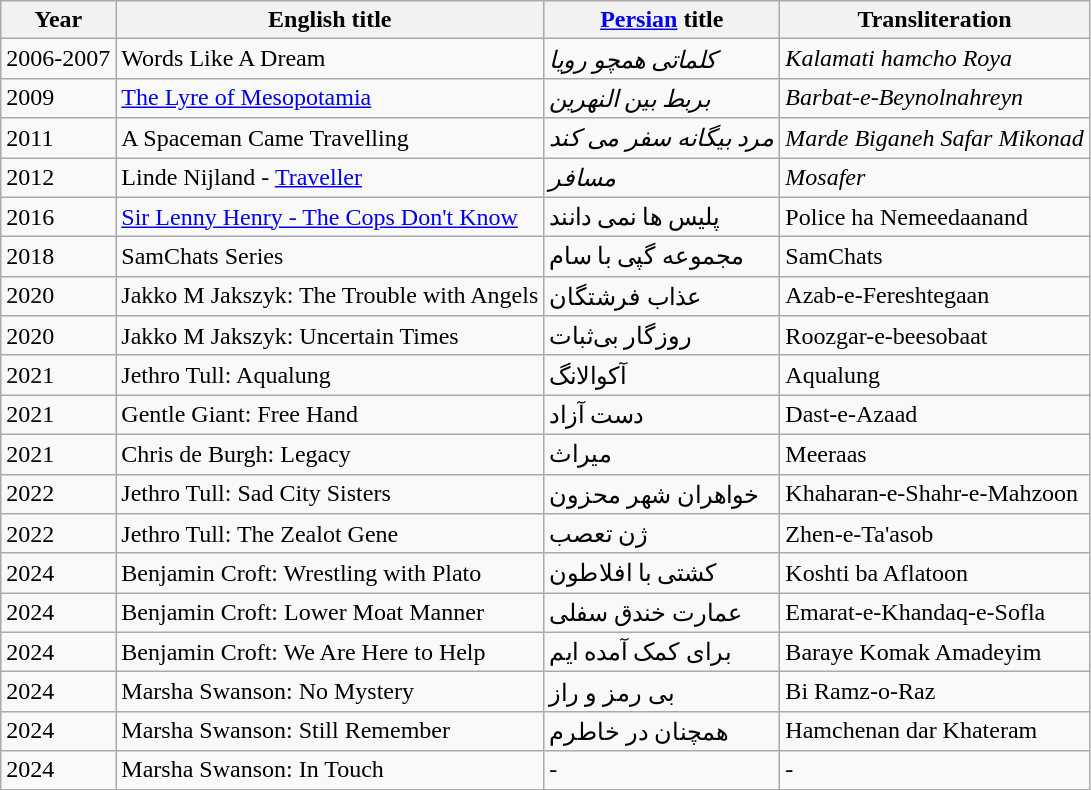<table class="wikitable" align=center>
<tr>
<th>Year</th>
<th>English title</th>
<th><a href='#'>Persian</a> title</th>
<th>Transliteration</th>
</tr>
<tr>
<td>2006-2007</td>
<td>Words Like A Dream</td>
<td><em>کلماتی همچو رویا</em></td>
<td><em>Kalamati hamcho Roya</em></td>
</tr>
<tr>
<td>2009</td>
<td><a href='#'>The Lyre of Mesopotamia</a></td>
<td><em>بربط بین النهرین</em></td>
<td><em>Barbat-e-Beynolnahreyn</em></td>
</tr>
<tr>
<td>2011</td>
<td>A Spaceman Came Travelling</td>
<td><em>مرد بیگانه سفر می کند</em></td>
<td><em>Marde Biganeh Safar Mikonad</em></td>
</tr>
<tr>
<td>2012</td>
<td>Linde Nijland - <a href='#'>Traveller</a></td>
<td><em>مسافر</em></td>
<td><em>Mosafer</em></td>
</tr>
<tr>
<td>2016</td>
<td><a href='#'>Sir Lenny Henry - The Cops Don't Know</a></td>
<td>پلیس ها نمی دانند</td>
<td>Police ha Nemeedaanand</td>
</tr>
<tr>
<td>2018</td>
<td>SamChats Series</td>
<td>مجموعه گپی با سام</td>
<td>SamChats</td>
</tr>
<tr>
<td>2020</td>
<td>Jakko M Jakszyk: The Trouble with Angels</td>
<td>عذاب فرشتگان</td>
<td>Azab-e-Fereshtegaan</td>
</tr>
<tr>
<td>2020</td>
<td>Jakko M Jakszyk: Uncertain Times</td>
<td>روزگار بی‌ثبات</td>
<td>Roozgar-e-beesobaat</td>
</tr>
<tr>
<td>2021</td>
<td>Jethro Tull: Aqualung</td>
<td>آکوالانگ</td>
<td>Aqualung</td>
</tr>
<tr>
<td>2021</td>
<td>Gentle Giant: Free Hand</td>
<td>دست آزاد</td>
<td>Dast-e-Azaad</td>
</tr>
<tr>
<td>2021</td>
<td>Chris de Burgh: Legacy</td>
<td>میراث</td>
<td>Meeraas</td>
</tr>
<tr>
<td>2022</td>
<td>Jethro Tull: Sad City Sisters</td>
<td>خواهران شهر محزون</td>
<td>Khaharan-e-Shahr-e-Mahzoon</td>
</tr>
<tr>
<td>2022</td>
<td>Jethro Tull: The Zealot Gene</td>
<td>ژن تعصب</td>
<td>Zhen-e-Ta'asob</td>
</tr>
<tr>
<td>2024</td>
<td>Benjamin Croft: Wrestling with Plato</td>
<td>کشتی با افلاطون</td>
<td>Koshti ba Aflatoon</td>
</tr>
<tr>
<td>2024</td>
<td>Benjamin Croft: Lower Moat Manner</td>
<td>عمارت خندق سفلی</td>
<td>Emarat-e-Khandaq-e-Sofla</td>
</tr>
<tr>
<td>2024</td>
<td>Benjamin Croft: We Are Here to Help</td>
<td>برای کمک آمده ایم</td>
<td>Baraye Komak Amadeyim</td>
</tr>
<tr>
<td>2024</td>
<td>Marsha Swanson: No Mystery</td>
<td>بی رمز و راز</td>
<td>Bi Ramz-o-Raz</td>
</tr>
<tr>
<td>2024</td>
<td>Marsha Swanson: Still Remember</td>
<td>همچنان در خاطرم</td>
<td>Hamchenan dar Khateram</td>
</tr>
<tr>
<td>2024</td>
<td>Marsha Swanson: In Touch</td>
<td>-</td>
<td>-</td>
</tr>
</table>
